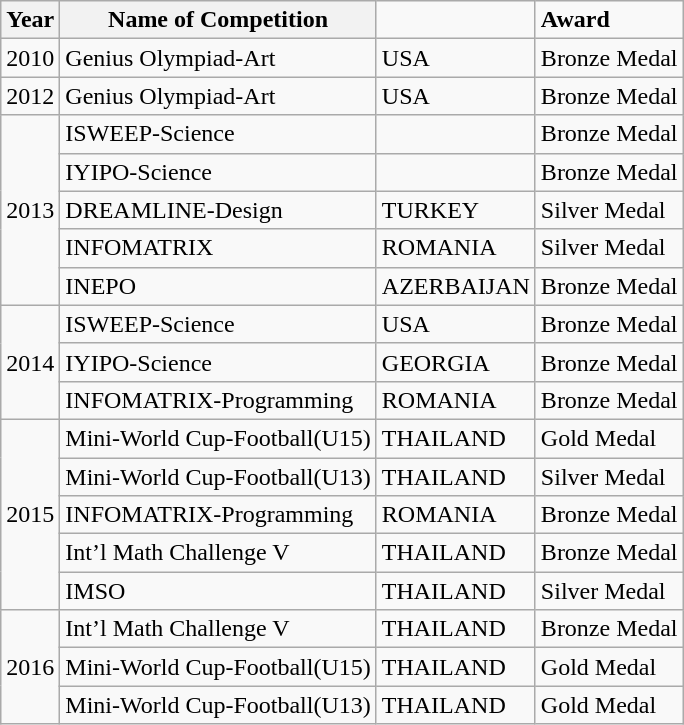<table class="wikitable">
<tr>
<th>Year</th>
<th>Name of Competition</th>
<td></td>
<td><strong>Award</strong></td>
</tr>
<tr>
<td>2010</td>
<td>Genius Olympiad-Art</td>
<td>USA</td>
<td>Bronze Medal</td>
</tr>
<tr>
<td>2012</td>
<td>Genius Olympiad-Art</td>
<td>USA</td>
<td>Bronze Medal</td>
</tr>
<tr>
<td rowspan="5">2013</td>
<td>ISWEEP-Science</td>
<td></td>
<td>Bronze Medal</td>
</tr>
<tr>
<td>IYIPO-Science</td>
<td></td>
<td>Bronze Medal</td>
</tr>
<tr>
<td>DREAMLINE-Design</td>
<td>TURKEY</td>
<td>Silver Medal</td>
</tr>
<tr>
<td>INFOMATRIX</td>
<td>ROMANIA</td>
<td>Silver Medal</td>
</tr>
<tr>
<td>INEPO</td>
<td>AZERBAIJAN</td>
<td>Bronze Medal</td>
</tr>
<tr>
<td rowspan="3">2014</td>
<td>ISWEEP-Science</td>
<td>USA</td>
<td>Bronze Medal</td>
</tr>
<tr>
<td>IYIPO-Science</td>
<td>GEORGIA</td>
<td>Bronze Medal</td>
</tr>
<tr>
<td>INFOMATRIX-Programming</td>
<td>ROMANIA</td>
<td>Bronze Medal</td>
</tr>
<tr>
<td rowspan="5">2015</td>
<td>Mini-World Cup-Football(U15)</td>
<td>THAILAND</td>
<td>Gold Medal</td>
</tr>
<tr>
<td>Mini-World Cup-Football(U13)</td>
<td>THAILAND</td>
<td>Silver Medal</td>
</tr>
<tr>
<td>INFOMATRIX-Programming</td>
<td>ROMANIA</td>
<td>Bronze Medal</td>
</tr>
<tr>
<td>Int’l Math Challenge V</td>
<td>THAILAND</td>
<td>Bronze Medal</td>
</tr>
<tr>
<td>IMSO</td>
<td>THAILAND</td>
<td>Silver Medal</td>
</tr>
<tr>
<td rowspan="3">2016</td>
<td>Int’l Math Challenge V</td>
<td>THAILAND</td>
<td>Bronze Medal</td>
</tr>
<tr>
<td>Mini-World Cup-Football(U15)</td>
<td>THAILAND</td>
<td>Gold Medal</td>
</tr>
<tr>
<td>Mini-World Cup-Football(U13)</td>
<td>THAILAND</td>
<td>Gold Medal</td>
</tr>
</table>
